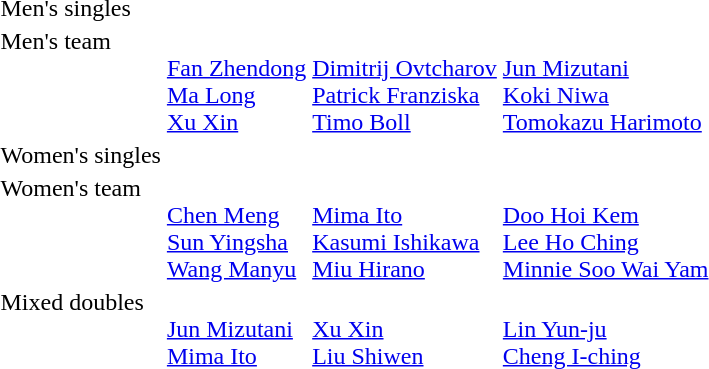<table>
<tr>
<td>Men's singles<br></td>
<td></td>
<td></td>
<td></td>
</tr>
<tr valign="top">
<td>Men's team<br></td>
<td><br><a href='#'>Fan Zhendong</a><br><a href='#'>Ma Long</a><br><a href='#'>Xu Xin</a></td>
<td><br><a href='#'>Dimitrij Ovtcharov</a><br><a href='#'>Patrick Franziska</a><br><a href='#'>Timo Boll</a></td>
<td><br><a href='#'>Jun Mizutani</a><br><a href='#'>Koki Niwa</a><br><a href='#'>Tomokazu Harimoto</a></td>
</tr>
<tr>
<td>Women's singles<br></td>
<td></td>
<td></td>
<td></td>
</tr>
<tr valign="top">
<td>Women's team<br></td>
<td><br><a href='#'>Chen Meng</a><br><a href='#'>Sun Yingsha</a><br><a href='#'>Wang Manyu</a></td>
<td><br><a href='#'>Mima Ito</a><br><a href='#'>Kasumi Ishikawa</a><br><a href='#'>Miu Hirano</a></td>
<td><br><a href='#'>Doo Hoi Kem</a><br><a href='#'>Lee Ho Ching</a><br><a href='#'>Minnie Soo Wai Yam</a></td>
</tr>
<tr valign="top">
<td>Mixed doubles<br></td>
<td><br><a href='#'>Jun Mizutani</a><br><a href='#'>Mima Ito</a></td>
<td><br><a href='#'>Xu Xin</a><br><a href='#'>Liu Shiwen</a></td>
<td><br><a href='#'>Lin Yun-ju</a><br><a href='#'>Cheng I-ching</a></td>
</tr>
</table>
